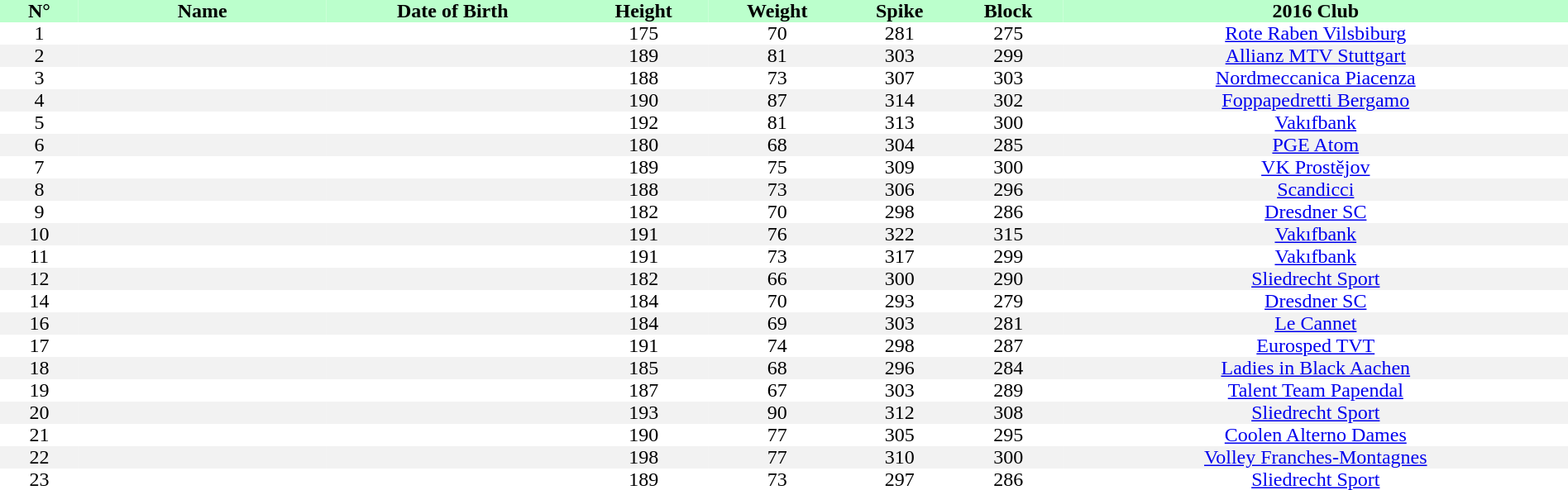<table style="text-align:center; border:none;" cellpadding=0 cellspacing=0 width=100%>
<tr style="background: #bbffcc;">
<th width="5%">N°</th>
<th width=200px>Name</th>
<th>Date of Birth</th>
<th>Height</th>
<th>Weight</th>
<th>Spike</th>
<th>Block</th>
<th>2016 Club</th>
</tr>
<tr>
<td>1</td>
<td></td>
<td></td>
<td>175</td>
<td>70</td>
<td>281</td>
<td>275</td>
<td><a href='#'>Rote Raben Vilsbiburg</a></td>
</tr>
<tr bgcolor="#f2f2f2">
<td>2</td>
<td></td>
<td></td>
<td>189</td>
<td>81</td>
<td>303</td>
<td>299</td>
<td><a href='#'>Allianz MTV Stuttgart</a></td>
</tr>
<tr>
<td>3</td>
<td></td>
<td></td>
<td>188</td>
<td>73</td>
<td>307</td>
<td>303</td>
<td><a href='#'>Nordmeccanica Piacenza</a></td>
</tr>
<tr bgcolor="#f2f2f2">
<td>4</td>
<td></td>
<td></td>
<td>190</td>
<td>87</td>
<td>314</td>
<td>302</td>
<td><a href='#'>Foppapedretti Bergamo</a></td>
</tr>
<tr>
<td>5</td>
<td></td>
<td></td>
<td>192</td>
<td>81</td>
<td>313</td>
<td>300</td>
<td><a href='#'>Vakıfbank</a></td>
</tr>
<tr bgcolor="#f2f2f2">
<td>6</td>
<td></td>
<td></td>
<td>180</td>
<td>68</td>
<td>304</td>
<td>285</td>
<td><a href='#'>PGE Atom</a></td>
</tr>
<tr>
<td>7</td>
<td></td>
<td></td>
<td>189</td>
<td>75</td>
<td>309</td>
<td>300</td>
<td><a href='#'>VK Prostějov</a></td>
</tr>
<tr bgcolor="#f2f2f2">
<td>8</td>
<td></td>
<td></td>
<td>188</td>
<td>73</td>
<td>306</td>
<td>296</td>
<td><a href='#'>Scandicci</a></td>
</tr>
<tr>
<td>9</td>
<td></td>
<td></td>
<td>182</td>
<td>70</td>
<td>298</td>
<td>286</td>
<td><a href='#'>Dresdner SC</a></td>
</tr>
<tr bgcolor="#f2f2f2">
<td>10</td>
<td></td>
<td></td>
<td>191</td>
<td>76</td>
<td>322</td>
<td>315</td>
<td><a href='#'>Vakıfbank</a></td>
</tr>
<tr>
<td>11</td>
<td></td>
<td></td>
<td>191</td>
<td>73</td>
<td>317</td>
<td>299</td>
<td><a href='#'>Vakıfbank</a></td>
</tr>
<tr bgcolor="#f2f2f2">
<td>12</td>
<td></td>
<td></td>
<td>182</td>
<td>66</td>
<td>300</td>
<td>290</td>
<td><a href='#'>Sliedrecht Sport</a></td>
</tr>
<tr>
<td>14</td>
<td></td>
<td></td>
<td>184</td>
<td>70</td>
<td>293</td>
<td>279</td>
<td><a href='#'>Dresdner SC</a></td>
</tr>
<tr bgcolor="#f2f2f2">
<td>16</td>
<td></td>
<td></td>
<td>184</td>
<td>69</td>
<td>303</td>
<td>281</td>
<td><a href='#'>Le Cannet</a></td>
</tr>
<tr>
<td>17</td>
<td></td>
<td></td>
<td>191</td>
<td>74</td>
<td>298</td>
<td>287</td>
<td><a href='#'>Eurosped TVT</a></td>
</tr>
<tr bgcolor="#f2f2f2">
<td>18</td>
<td></td>
<td></td>
<td>185</td>
<td>68</td>
<td>296</td>
<td>284</td>
<td><a href='#'>Ladies in Black Aachen</a></td>
</tr>
<tr>
<td>19</td>
<td></td>
<td></td>
<td>187</td>
<td>67</td>
<td>303</td>
<td>289</td>
<td><a href='#'>Talent Team Papendal</a></td>
</tr>
<tr bgcolor="#f2f2f2">
<td>20</td>
<td></td>
<td></td>
<td>193</td>
<td>90</td>
<td>312</td>
<td>308</td>
<td><a href='#'>Sliedrecht Sport</a></td>
</tr>
<tr>
<td>21</td>
<td></td>
<td></td>
<td>190</td>
<td>77</td>
<td>305</td>
<td>295</td>
<td><a href='#'>Coolen Alterno Dames</a></td>
</tr>
<tr bgcolor="#f2f2f2">
<td>22</td>
<td></td>
<td></td>
<td>198</td>
<td>77</td>
<td>310</td>
<td>300</td>
<td><a href='#'>Volley Franches-Montagnes</a></td>
</tr>
<tr>
<td>23</td>
<td></td>
<td></td>
<td>189</td>
<td>73</td>
<td>297</td>
<td>286</td>
<td><a href='#'>Sliedrecht Sport</a></td>
</tr>
</table>
